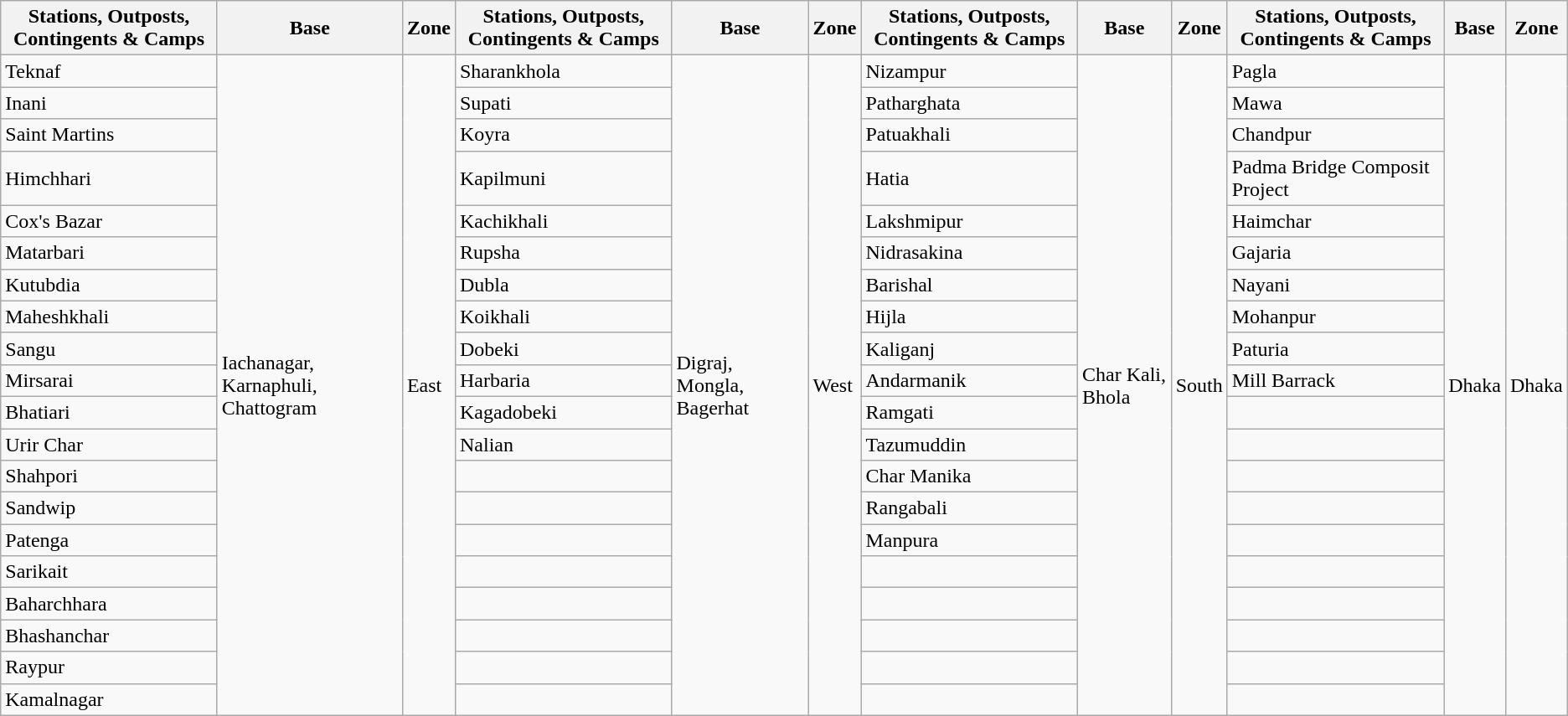<table class="wikitable">
<tr>
<th>Stations, Outposts, Contingents & Camps</th>
<th>Base</th>
<th>Zone</th>
<th>Stations, Outposts, Contingents & Camps</th>
<th>Base</th>
<th>Zone</th>
<th>Stations, Outposts, Contingents & Camps</th>
<th>Base</th>
<th>Zone</th>
<th>Stations, Outposts, Contingents & Camps</th>
<th>Base</th>
<th>Zone</th>
</tr>
<tr>
<td>Teknaf</td>
<td rowspan="20">Iachanagar, Karnaphuli, Chattogram</td>
<td rowspan="20">East</td>
<td>Sharankhola</td>
<td rowspan="20">Digraj, Mongla, Bagerhat</td>
<td rowspan="20">West</td>
<td>Nizampur</td>
<td rowspan="20">Char Kali, Bhola</td>
<td rowspan="20">South</td>
<td>Pagla</td>
<td rowspan="20">Dhaka</td>
<td rowspan="20">Dhaka</td>
</tr>
<tr>
<td>Inani</td>
<td>Supati</td>
<td>Patharghata</td>
<td>Mawa</td>
</tr>
<tr>
<td>Saint Martins</td>
<td>Koyra</td>
<td>Patuakhali</td>
<td>Chandpur</td>
</tr>
<tr>
<td>Himchhari</td>
<td>Kapilmuni</td>
<td>Hatia</td>
<td>Padma Bridge Composit Project</td>
</tr>
<tr>
<td>Cox's Bazar</td>
<td>Kachikhali</td>
<td>Lakshmipur</td>
<td>Haimchar</td>
</tr>
<tr>
<td>Matarbari</td>
<td>Rupsha</td>
<td>Nidrasakina</td>
<td>Gajaria</td>
</tr>
<tr>
<td>Kutubdia</td>
<td>Dubla</td>
<td>Barishal</td>
<td>Nayani</td>
</tr>
<tr>
<td>Maheshkhali</td>
<td>Koikhali</td>
<td>Hijla</td>
<td>Mohanpur</td>
</tr>
<tr>
<td>Sangu</td>
<td>Dobeki</td>
<td>Kaliganj</td>
<td>Paturia</td>
</tr>
<tr>
<td>Mirsarai</td>
<td>Harbaria</td>
<td>Andarmanik</td>
<td>Mill Barrack</td>
</tr>
<tr>
<td>Bhatiari</td>
<td>Kagadobeki</td>
<td>Ramgati</td>
<td></td>
</tr>
<tr>
<td>Urir Char</td>
<td>Nalian</td>
<td>Tazumuddin</td>
<td></td>
</tr>
<tr>
<td>Shahpori</td>
<td></td>
<td>Char Manika</td>
<td></td>
</tr>
<tr>
<td>Sandwip</td>
<td></td>
<td>Rangabali</td>
<td></td>
</tr>
<tr>
<td>Patenga</td>
<td></td>
<td>Manpura</td>
<td></td>
</tr>
<tr>
<td>Sarikait</td>
<td></td>
<td></td>
<td></td>
</tr>
<tr>
<td>Baharchhara</td>
<td></td>
<td></td>
<td></td>
</tr>
<tr>
<td>Bhashanchar</td>
<td></td>
<td></td>
<td></td>
</tr>
<tr>
<td>Raypur</td>
<td></td>
<td></td>
<td></td>
</tr>
<tr>
<td>Kamalnagar</td>
<td></td>
<td></td>
<td></td>
</tr>
</table>
